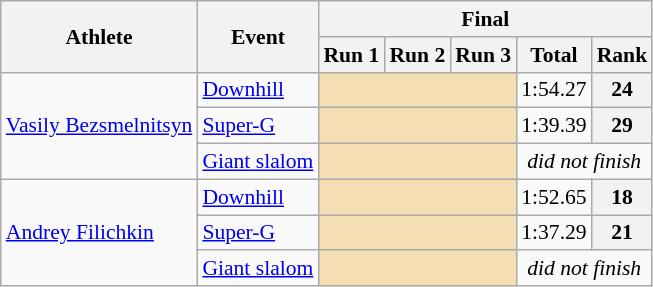<table class="wikitable" style="font-size:90%">
<tr>
<th rowspan="2">Athlete</th>
<th rowspan="2">Event</th>
<th colspan="5">Final</th>
</tr>
<tr>
<th>Run 1</th>
<th>Run 2</th>
<th>Run 3</th>
<th>Total</th>
<th>Rank</th>
</tr>
<tr>
<td rowspan=3><a href='#'>Vasily Bezsmelnitsyn</a></td>
<td><a href='#'>Downhill</a></td>
<td colspan=3 bgcolor="wheat"></td>
<td align="center">1:54.27</td>
<th align="center">24</th>
</tr>
<tr>
<td><a href='#'>Super-G</a></td>
<td colspan=3 bgcolor="wheat"></td>
<td align="center">1:39.39</td>
<th align="center">29</th>
</tr>
<tr>
<td><a href='#'>Giant slalom</a></td>
<td colspan=3 bgcolor="wheat"></td>
<td align="center" colspan=2><em>did not finish</em></td>
</tr>
<tr>
<td rowspan=3><a href='#'>Andrey Filichkin</a></td>
<td><a href='#'>Downhill</a></td>
<td colspan=3 bgcolor="wheat"></td>
<td align="center">1:52.65</td>
<th align="center">18</th>
</tr>
<tr>
<td><a href='#'>Super-G</a></td>
<td colspan=3 bgcolor="wheat"></td>
<td align="center">1:37.29</td>
<th align="center">21</th>
</tr>
<tr>
<td><a href='#'>Giant slalom</a></td>
<td colspan=3 bgcolor="wheat"></td>
<td align="center" colspan=2><em>did not finish</em></td>
</tr>
</table>
